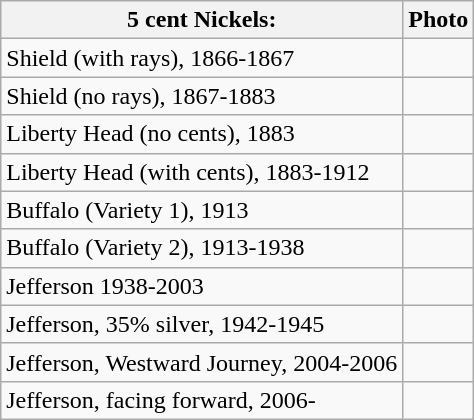<table border="1" class=wikitable>
<tr>
<th>5 cent Nickels:</th>
<th>Photo</th>
</tr>
<tr>
<td>Shield (with rays), 1866-1867</td>
<td></td>
</tr>
<tr>
<td>Shield (no rays), 1867-1883</td>
<td></td>
</tr>
<tr>
<td>Liberty Head (no cents), 1883</td>
<td></td>
</tr>
<tr>
<td>Liberty Head (with cents), 1883-1912</td>
<td></td>
</tr>
<tr>
<td>Buffalo (Variety 1), 1913</td>
<td></td>
</tr>
<tr>
<td>Buffalo (Variety 2), 1913-1938</td>
<td></td>
</tr>
<tr>
<td>Jefferson 1938-2003</td>
<td></td>
</tr>
<tr>
<td>Jefferson, 35% silver, 1942-1945</td>
<td></td>
</tr>
<tr>
<td>Jefferson, Westward Journey, 2004-2006</td>
<td></td>
</tr>
<tr>
<td>Jefferson, facing forward, 2006-</td>
<td></td>
</tr>
</table>
